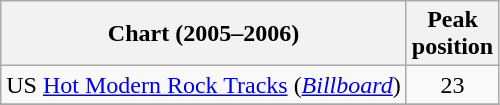<table class="wikitable">
<tr>
<th>Chart (2005–2006)</th>
<th>Peak<br>position</th>
</tr>
<tr>
<td>US <a href='#'>Hot Modern Rock Tracks</a> (<em><a href='#'>Billboard</a></em>)</td>
<td align="center">23</td>
</tr>
<tr>
</tr>
</table>
